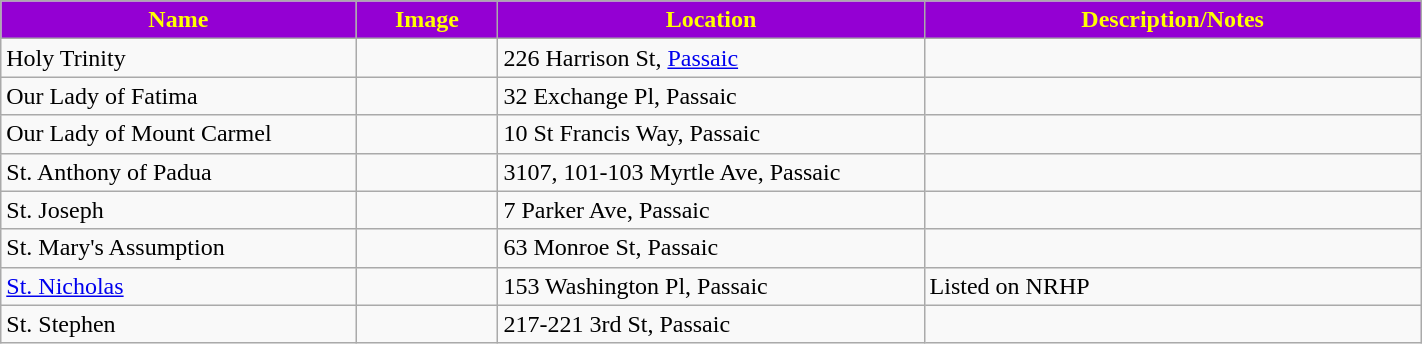<table class="wikitable sortable" style="width:75%">
<tr>
<th style="background:darkviolet; color:yellow;" width="25%"><strong>Name</strong></th>
<th style="background:darkviolet; color:yellow;" width="10%"><strong>Image</strong></th>
<th style="background:darkviolet; color:yellow;" width="30%"><strong>Location</strong></th>
<th style="background:darkviolet; color:yellow;" width="35%"><strong>Description/Notes</strong></th>
</tr>
<tr>
<td>Holy Trinity</td>
<td></td>
<td>226 Harrison St, <a href='#'>Passaic</a></td>
<td></td>
</tr>
<tr>
<td>Our Lady of Fatima</td>
<td></td>
<td>32 Exchange Pl, Passaic</td>
<td></td>
</tr>
<tr>
<td>Our Lady of Mount Carmel</td>
<td></td>
<td>10 St Francis Way, Passaic</td>
<td></td>
</tr>
<tr>
<td>St. Anthony of Padua</td>
<td></td>
<td>3107, 101-103 Myrtle Ave, Passaic</td>
<td></td>
</tr>
<tr>
<td>St. Joseph</td>
<td></td>
<td>7 Parker Ave, Passaic</td>
<td></td>
</tr>
<tr>
<td>St. Mary's Assumption</td>
<td></td>
<td>63 Monroe St, Passaic</td>
<td></td>
</tr>
<tr>
<td><a href='#'>St. Nicholas</a></td>
<td></td>
<td>153 Washington Pl, Passaic</td>
<td>Listed on NRHP</td>
</tr>
<tr>
<td>St. Stephen</td>
<td></td>
<td>217-221 3rd St, Passaic</td>
<td></td>
</tr>
</table>
